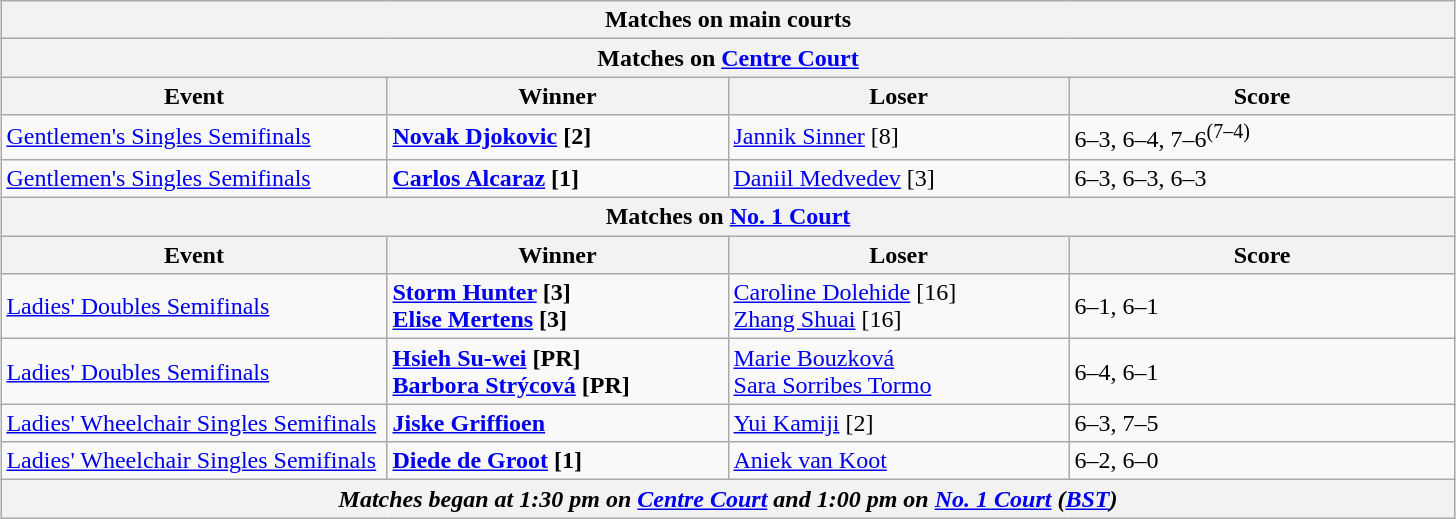<table class="wikitable collapsible uncollapsed" style="margin:auto;">
<tr>
<th colspan="4" style="white-space:nowrap;">Matches on main courts</th>
</tr>
<tr>
<th colspan="4">Matches on <a href='#'>Centre Court</a></th>
</tr>
<tr>
<th width="250">Event</th>
<th width="220">Winner</th>
<th width="220">Loser</th>
<th width="250">Score</th>
</tr>
<tr>
<td><a href='#'>Gentlemen's Singles Semifinals</a></td>
<td><strong> <a href='#'>Novak Djokovic</a> [2]</strong></td>
<td> <a href='#'>Jannik Sinner</a> [8]</td>
<td>6–3, 6–4, 7–6<sup>(7–4)</sup></td>
</tr>
<tr>
<td><a href='#'>Gentlemen's Singles Semifinals</a></td>
<td><strong> <a href='#'>Carlos Alcaraz</a> [1]</strong></td>
<td> <a href='#'>Daniil Medvedev</a> [3]</td>
<td>6–3, 6–3, 6–3</td>
</tr>
<tr>
<th colspan="4">Matches on <a href='#'>No. 1 Court</a></th>
</tr>
<tr>
<th width="220">Event</th>
<th width="220">Winner</th>
<th width="220">Loser</th>
<th width="250">Score</th>
</tr>
<tr>
<td><a href='#'>Ladies' Doubles Semifinals</a></td>
<td><strong> <a href='#'>Storm Hunter</a> [3] <br>  <a href='#'>Elise Mertens</a> [3]</strong></td>
<td> <a href='#'>Caroline Dolehide</a> [16] <br>  <a href='#'>Zhang Shuai</a> [16]</td>
<td>6–1, 6–1</td>
</tr>
<tr>
<td><a href='#'>Ladies' Doubles Semifinals</a></td>
<td><strong> <a href='#'>Hsieh Su-wei</a> [PR]<br> <a href='#'>Barbora Strýcová</a> [PR]</strong></td>
<td> <a href='#'>Marie Bouzková</a><br>  <a href='#'>Sara Sorribes Tormo</a></td>
<td>6–4, 6–1</td>
</tr>
<tr>
<td><a href='#'>Ladies' Wheelchair Singles Semifinals</a></td>
<td><strong> <a href='#'>Jiske Griffioen</a></strong></td>
<td> <a href='#'>Yui Kamiji</a> [2]</td>
<td>6–3, 7–5</td>
</tr>
<tr>
<td><a href='#'>Ladies' Wheelchair Singles Semifinals</a></td>
<td><strong> <a href='#'>Diede de Groot</a> [1]</strong></td>
<td> <a href='#'>Aniek van Koot</a></td>
<td>6–2, 6–0</td>
</tr>
<tr>
<th colspan="4"><em>Matches began at 1:30 pm on <a href='#'>Centre Court</a> and 1:00 pm on <a href='#'>No. 1 Court</a> (<a href='#'>BST</a>)</em></th>
</tr>
</table>
